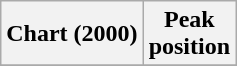<table class="wikitable plainrowheaders">
<tr>
<th scope="col">Chart (2000)</th>
<th scope="col">Peak<br>position</th>
</tr>
<tr>
</tr>
</table>
